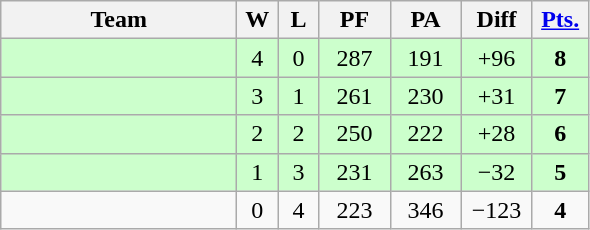<table class=wikitable>
<tr align=center>
<th width=150px>Team</th>
<th width=20px>W</th>
<th width=20px>L</th>
<th width=40px>PF</th>
<th width=40px>PA</th>
<th width=40px>Diff</th>
<th width=30px><a href='#'>Pts.</a></th>
</tr>
<tr align=center bgcolor="#ccffcc">
<td align=left></td>
<td>4</td>
<td>0</td>
<td>287</td>
<td>191</td>
<td>+96</td>
<td><strong>8</strong></td>
</tr>
<tr align=center bgcolor="#ccffcc">
<td align=left></td>
<td>3</td>
<td>1</td>
<td>261</td>
<td>230</td>
<td>+31</td>
<td><strong>7</strong></td>
</tr>
<tr align=center bgcolor="#ccffcc">
<td align=left></td>
<td>2</td>
<td>2</td>
<td>250</td>
<td>222</td>
<td>+28</td>
<td><strong>6</strong></td>
</tr>
<tr align=center bgcolor="#ccffcc">
<td align=left></td>
<td>1</td>
<td>3</td>
<td>231</td>
<td>263</td>
<td>−32</td>
<td><strong>5</strong></td>
</tr>
<tr align=center>
<td align=left></td>
<td>0</td>
<td>4</td>
<td>223</td>
<td>346</td>
<td>−123</td>
<td><strong>4</strong></td>
</tr>
</table>
